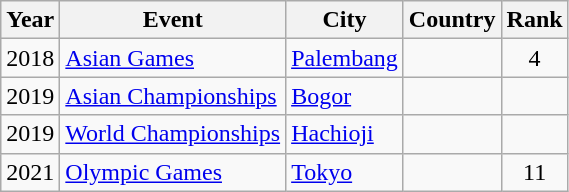<table class=wikitable style="font-size:100%">
<tr>
<th>Year</th>
<th>Event</th>
<th>City</th>
<th>Country</th>
<th>Rank</th>
</tr>
<tr>
<td rowspan=1>2018</td>
<td rowspan=1><a href='#'>Asian Games</a></td>
<td rowspan=1><a href='#'>Palembang</a></td>
<td rowspan=1></td>
<td align=center>4</td>
</tr>
<tr>
<td rowspan=1>2019</td>
<td rowspan=1><a href='#'>Asian Championships</a></td>
<td rowspan=1><a href='#'>Bogor</a></td>
<td rowspan=1></td>
<td align=center></td>
</tr>
<tr>
<td rowspan=1>2019</td>
<td rowspan=1><a href='#'>World Championships</a></td>
<td rowspan=1><a href='#'>Hachioji</a></td>
<td rowspan=1></td>
<td align=center></td>
</tr>
<tr>
<td rowspan=1>2021</td>
<td rowspan=1><a href='#'>Olympic Games</a></td>
<td rowspan=1><a href='#'>Tokyo</a></td>
<td rowspan=1></td>
<td align=center>11</td>
</tr>
</table>
